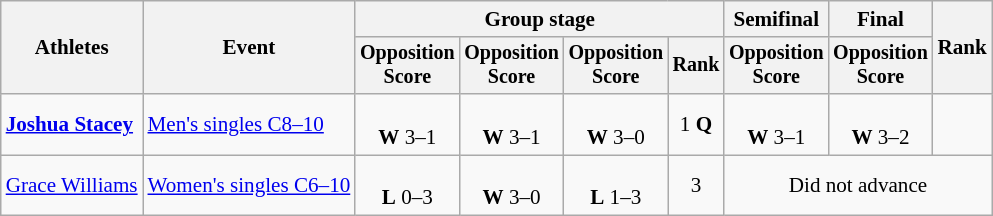<table class="wikitable" style="font-size:88%; text-align:center">
<tr>
<th rowspan=2>Athletes</th>
<th rowspan=2>Event</th>
<th colspan=4>Group stage</th>
<th>Semifinal</th>
<th>Final</th>
<th rowspan=2>Rank</th>
</tr>
<tr style="font-size:95%">
<th>Opposition<br>Score</th>
<th>Opposition<br>Score</th>
<th>Opposition<br>Score</th>
<th>Rank</th>
<th>Opposition<br>Score</th>
<th>Opposition<br>Score</th>
</tr>
<tr>
<td align=left><strong><a href='#'>Joshua Stacey</a></strong></td>
<td align=left><a href='#'>Men's singles C8–10</a></td>
<td><br><strong>W</strong> 3–1</td>
<td><br><strong>W</strong> 3–1</td>
<td><br><strong>W</strong> 3–0</td>
<td>1 <strong>Q</strong></td>
<td><br><strong>W</strong> 3–1</td>
<td><br><strong>W</strong> 3–2</td>
<td></td>
</tr>
<tr>
<td align=left><a href='#'>Grace Williams</a></td>
<td align=left><a href='#'>Women's singles C6–10</a></td>
<td><br><strong>L</strong> 0–3</td>
<td><br><strong>W</strong> 3–0</td>
<td><br><strong>L</strong> 1–3</td>
<td>3</td>
<td colspan=3>Did not advance</td>
</tr>
</table>
